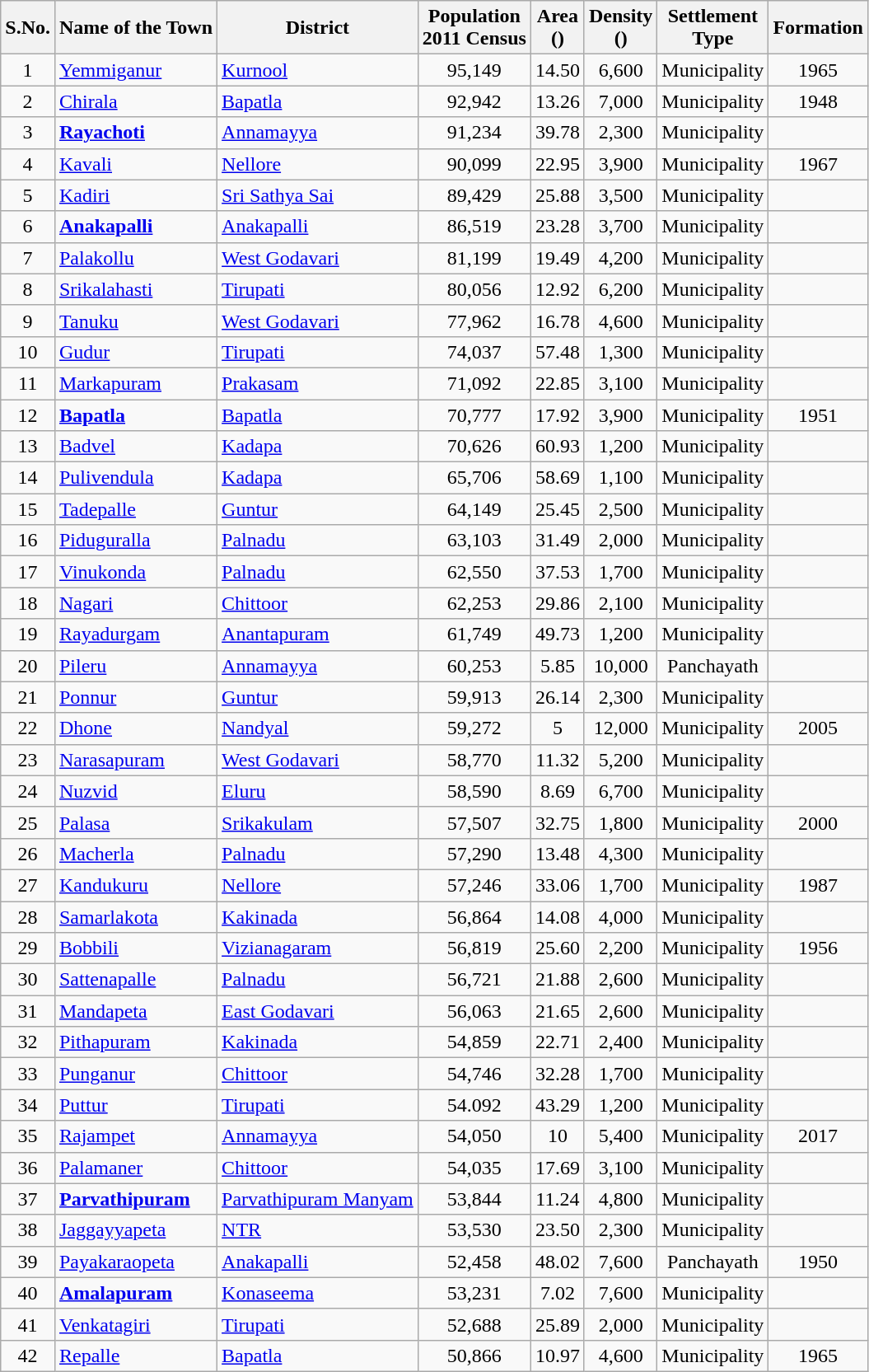<table class="sortable wikitable" style="text-align:center;">
<tr>
<th>S.No.</th>
<th>Name of the Town</th>
<th>District</th>
<th>Population<br>2011 Census</th>
<th>Area<br>()</th>
<th>Density<br>()</th>
<th>Settlement<br>Type</th>
<th>Formation</th>
</tr>
<tr>
<td>1</td>
<td align="left"><a href='#'>Yemmiganur</a></td>
<td align="left"><a href='#'>Kurnool</a></td>
<td>95,149</td>
<td>14.50</td>
<td>6,600</td>
<td>Municipality</td>
<td>1965</td>
</tr>
<tr>
<td>2</td>
<td align="left"><a href='#'>Chirala</a></td>
<td align="left"><a href='#'>Bapatla</a></td>
<td>92,942</td>
<td>13.26</td>
<td>7,000</td>
<td>Municipality</td>
<td>1948</td>
</tr>
<tr>
<td>3</td>
<td align="left"><strong><a href='#'>Rayachoti</a></strong></td>
<td align="left"><a href='#'>Annamayya</a></td>
<td>91,234</td>
<td>39.78</td>
<td>2,300</td>
<td>Municipality</td>
<td></td>
</tr>
<tr>
<td>4</td>
<td align="left"><a href='#'>Kavali</a></td>
<td align="left"><a href='#'>Nellore</a></td>
<td>90,099</td>
<td>22.95</td>
<td>3,900</td>
<td>Municipality</td>
<td>1967</td>
</tr>
<tr>
<td>5</td>
<td align="left"><a href='#'>Kadiri</a></td>
<td align="left"><a href='#'>Sri Sathya Sai</a></td>
<td>89,429</td>
<td>25.88</td>
<td>3,500</td>
<td>Municipality</td>
<td></td>
</tr>
<tr>
<td>6</td>
<td align="left"><strong><a href='#'>Anakapalli</a></strong></td>
<td align="left"><a href='#'>Anakapalli</a></td>
<td>86,519</td>
<td>23.28</td>
<td>3,700</td>
<td>Municipality</td>
<td></td>
</tr>
<tr>
<td>7</td>
<td align="left"><a href='#'>Palakollu</a></td>
<td align="left"><a href='#'>West Godavari</a></td>
<td>81,199</td>
<td>19.49</td>
<td>4,200</td>
<td>Municipality</td>
<td></td>
</tr>
<tr>
<td>8</td>
<td align="left"><a href='#'>Srikalahasti</a></td>
<td align="left"><a href='#'>Tirupati</a></td>
<td>80,056</td>
<td>12.92</td>
<td>6,200</td>
<td>Municipality</td>
<td></td>
</tr>
<tr>
<td>9</td>
<td align="left"><a href='#'>Tanuku</a></td>
<td align="left"><a href='#'>West Godavari</a></td>
<td>77,962</td>
<td>16.78</td>
<td>4,600</td>
<td>Municipality</td>
<td></td>
</tr>
<tr>
<td>10</td>
<td align="left"><a href='#'>Gudur</a></td>
<td align="left"><a href='#'>Tirupati</a></td>
<td>74,037</td>
<td>57.48</td>
<td>1,300</td>
<td>Municipality</td>
<td></td>
</tr>
<tr>
<td>11</td>
<td align="left"><a href='#'>Markapuram</a></td>
<td style="text-align:left";><a href='#'>Prakasam</a></td>
<td>71,092</td>
<td>22.85</td>
<td>3,100</td>
<td>Municipality</td>
<td></td>
</tr>
<tr>
<td>12</td>
<td align="left"><strong><a href='#'>Bapatla</a></strong></td>
<td align="left"><a href='#'>Bapatla</a></td>
<td>70,777</td>
<td>17.92</td>
<td>3,900</td>
<td>Municipality</td>
<td>1951</td>
</tr>
<tr>
<td>13</td>
<td align="left"><a href='#'>Badvel</a></td>
<td align="left"><a href='#'>Kadapa</a></td>
<td>70,626</td>
<td>60.93</td>
<td>1,200</td>
<td>Municipality</td>
<td></td>
</tr>
<tr>
<td>14</td>
<td align="left"><a href='#'>Pulivendula</a></td>
<td align="left"><a href='#'>Kadapa</a></td>
<td>65,706</td>
<td>58.69</td>
<td>1,100</td>
<td>Municipality</td>
<td></td>
</tr>
<tr>
<td>15</td>
<td align="left"><a href='#'>Tadepalle</a></td>
<td align="left"><a href='#'>Guntur</a></td>
<td>64,149</td>
<td>25.45</td>
<td>2,500</td>
<td>Municipality</td>
<td></td>
</tr>
<tr>
<td>16</td>
<td align="left"><a href='#'>Piduguralla</a></td>
<td align="left"><a href='#'>Palnadu</a></td>
<td>63,103</td>
<td>31.49</td>
<td>2,000</td>
<td>Municipality</td>
<td></td>
</tr>
<tr>
<td>17</td>
<td align="left"><a href='#'>Vinukonda</a></td>
<td align="left"><a href='#'>Palnadu</a></td>
<td>62,550</td>
<td>37.53</td>
<td>1,700</td>
<td>Municipality</td>
<td></td>
</tr>
<tr>
<td>18</td>
<td align="left"><a href='#'>Nagari</a></td>
<td align="left"><a href='#'>Chittoor</a></td>
<td>62,253</td>
<td>29.86</td>
<td>2,100</td>
<td>Municipality</td>
<td></td>
</tr>
<tr>
<td>19</td>
<td align="left"><a href='#'>Rayadurgam</a></td>
<td style="text-align:left;"><a href='#'>Anantapuram</a></td>
<td>61,749</td>
<td>49.73</td>
<td>1,200</td>
<td>Municipality</td>
<td></td>
</tr>
<tr>
<td>20</td>
<td align="left"><a href='#'>Pileru</a></td>
<td align="left"><a href='#'>Annamayya</a></td>
<td>60,253</td>
<td>5.85</td>
<td>10,000</td>
<td>Panchayath</td>
<td></td>
</tr>
<tr>
<td>21</td>
<td align="left"><a href='#'>Ponnur</a></td>
<td align="left"><a href='#'>Guntur</a></td>
<td>59,913</td>
<td>26.14</td>
<td>2,300</td>
<td>Municipality</td>
<td></td>
</tr>
<tr>
<td>22</td>
<td align="left"><a href='#'>Dhone</a></td>
<td align="left"><a href='#'>Nandyal</a></td>
<td>59,272</td>
<td>5</td>
<td>12,000</td>
<td>Municipality</td>
<td>2005</td>
</tr>
<tr>
<td>23</td>
<td align="left"><a href='#'>Narasapuram</a></td>
<td align="left"><a href='#'>West Godavari</a></td>
<td>58,770</td>
<td>11.32</td>
<td>5,200</td>
<td>Municipality</td>
<td></td>
</tr>
<tr>
<td>24</td>
<td align="left"><a href='#'>Nuzvid</a></td>
<td align="left"><a href='#'>Eluru</a></td>
<td>58,590</td>
<td>8.69</td>
<td>6,700</td>
<td>Municipality</td>
<td></td>
</tr>
<tr>
<td>25</td>
<td align="left"><a href='#'>Palasa</a></td>
<td align="left"><a href='#'>Srikakulam</a></td>
<td>57,507</td>
<td>32.75</td>
<td>1,800</td>
<td>Municipality</td>
<td>2000</td>
</tr>
<tr>
<td>26</td>
<td align="left"><a href='#'>Macherla</a></td>
<td align="left"><a href='#'>Palnadu</a></td>
<td>57,290</td>
<td>13.48</td>
<td>4,300</td>
<td>Municipality</td>
<td></td>
</tr>
<tr>
<td>27</td>
<td align="left"><a href='#'>Kandukuru</a></td>
<td align="left"><a href='#'>Nellore</a></td>
<td>57,246</td>
<td>33.06</td>
<td>1,700</td>
<td>Municipality</td>
<td>1987</td>
</tr>
<tr>
<td>28</td>
<td align="left"><a href='#'>Samarlakota</a></td>
<td style="text-align:left";><a href='#'>Kakinada</a></td>
<td>56,864</td>
<td>14.08</td>
<td>4,000</td>
<td>Municipality</td>
<td></td>
</tr>
<tr>
<td>29</td>
<td align="left"><a href='#'>Bobbili</a></td>
<td align="left"><a href='#'>Vizianagaram</a></td>
<td>56,819</td>
<td>25.60</td>
<td>2,200</td>
<td>Municipality</td>
<td>1956</td>
</tr>
<tr>
<td>30</td>
<td align="left"><a href='#'>Sattenapalle</a></td>
<td align="left"><a href='#'>Palnadu</a></td>
<td>56,721</td>
<td>21.88</td>
<td>2,600</td>
<td>Municipality</td>
<td></td>
</tr>
<tr>
<td>31</td>
<td align="left"><a href='#'>Mandapeta</a></td>
<td align="left"><a href='#'>East Godavari</a></td>
<td>56,063</td>
<td>21.65</td>
<td>2,600</td>
<td>Municipality</td>
<td></td>
</tr>
<tr>
<td>32</td>
<td align="left"><a href='#'>Pithapuram</a></td>
<td style="text-align:left" ;><a href='#'>Kakinada</a></td>
<td>54,859</td>
<td>22.71</td>
<td>2,400</td>
<td>Municipality</td>
<td></td>
</tr>
<tr>
<td>33</td>
<td align="left"><a href='#'>Punganur</a></td>
<td align="left"><a href='#'>Chittoor</a></td>
<td>54,746</td>
<td>32.28</td>
<td>1,700</td>
<td>Municipality</td>
<td></td>
</tr>
<tr>
<td>34</td>
<td align="left"><a href='#'>Puttur</a></td>
<td align="left"><a href='#'>Tirupati</a></td>
<td>54.092</td>
<td>43.29</td>
<td>1,200</td>
<td>Municipality</td>
<td></td>
</tr>
<tr>
<td>35</td>
<td align="left"><a href='#'>Rajampet</a></td>
<td align="left"><a href='#'>Annamayya</a></td>
<td>54,050</td>
<td>10</td>
<td>5,400</td>
<td>Municipality</td>
<td>2017</td>
</tr>
<tr>
<td>36</td>
<td align="left"><a href='#'>Palamaner</a></td>
<td align="left"><a href='#'>Chittoor</a></td>
<td>54,035</td>
<td>17.69</td>
<td>3,100</td>
<td>Municipality</td>
<td></td>
</tr>
<tr>
<td>37</td>
<td align="left"><a href='#'><strong>Parvathipuram</strong></a></td>
<td style="text-align:left" ;><a href='#'>Parvathipuram Manyam</a></td>
<td>53,844</td>
<td>11.24</td>
<td>4,800</td>
<td>Municipality</td>
<td></td>
</tr>
<tr>
<td>38</td>
<td align="left"><a href='#'>Jaggayyapeta</a></td>
<td align="left"><a href='#'>NTR</a></td>
<td>53,530</td>
<td>23.50</td>
<td>2,300</td>
<td>Municipality</td>
<td></td>
</tr>
<tr>
<td>39</td>
<td align="left"><a href='#'>Payakaraopeta</a></td>
<td align="left"><a href='#'>Anakapalli</a></td>
<td>52,458</td>
<td>48.02</td>
<td>7,600</td>
<td>Panchayath</td>
<td>1950</td>
</tr>
<tr>
<td>40</td>
<td align="left"><strong><a href='#'>Amalapuram</a></strong></td>
<td align="left"><a href='#'>Konaseema</a></td>
<td>53,231</td>
<td>7.02</td>
<td>7,600</td>
<td>Municipality</td>
<td></td>
</tr>
<tr>
<td>41</td>
<td align="left"><a href='#'>Venkatagiri</a></td>
<td align="left"><a href='#'>Tirupati</a></td>
<td>52,688</td>
<td>25.89</td>
<td>2,000</td>
<td>Municipality</td>
<td></td>
</tr>
<tr>
<td>42</td>
<td align="left"><a href='#'>Repalle</a></td>
<td align="left"><a href='#'>Bapatla</a></td>
<td>50,866</td>
<td>10.97</td>
<td>4,600</td>
<td>Municipality</td>
<td>1965</td>
</tr>
</table>
